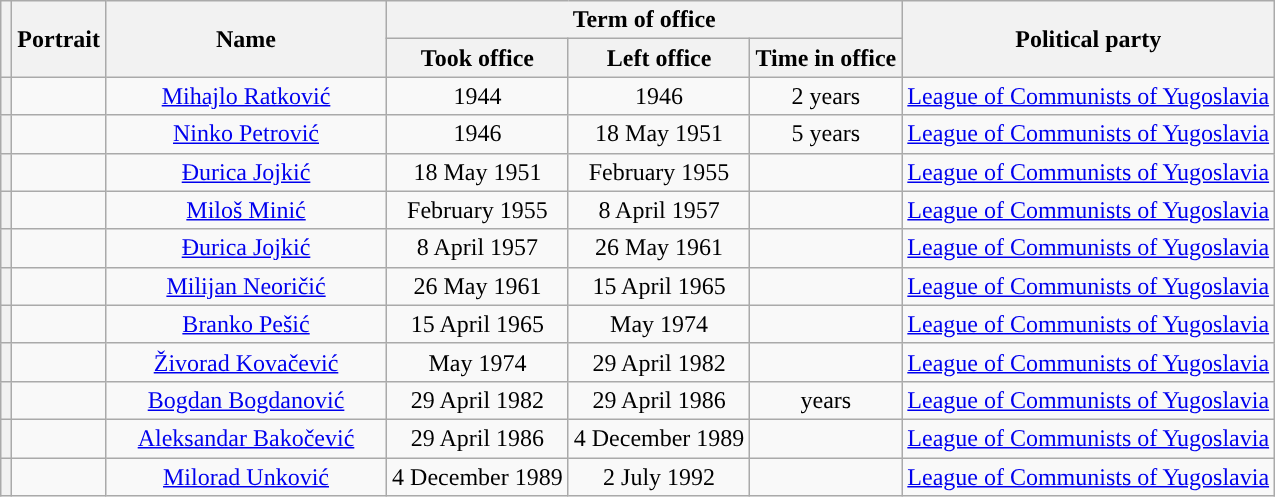<table class="wikitable" style="text-align:center;">
<tr>
<th rowspan=2></th>
<th rowspan=2>Portrait</th>
<th rowspan=2 width=180>Name<br></th>
<th colspan=3>Term of office</th>
<th rowspan=2>Political party</th>
</tr>
<tr>
<th>Took office</th>
<th>Left office</th>
<th>Time in office</th>
</tr>
<tr>
<th style="background:"></th>
<td></td>
<td><a href='#'>Mihajlo Ratković</a></td>
<td>1944</td>
<td>1946</td>
<td>2 years</td>
<td><a href='#'>League of Communists of Yugoslavia</a></td>
</tr>
<tr>
<th style="background:"></th>
<td></td>
<td><a href='#'>Ninko Petrović</a><br></td>
<td>1946</td>
<td>18 May 1951</td>
<td>5 years</td>
<td><a href='#'>League of Communists of Yugoslavia</a></td>
</tr>
<tr>
<th style="background:"></th>
<td></td>
<td><a href='#'>Đurica Jojkić</a><br></td>
<td>18 May 1951</td>
<td>February 1955</td>
<td></td>
<td><a href='#'>League of Communists of Yugoslavia</a></td>
</tr>
<tr>
<th style="background:"></th>
<td></td>
<td><a href='#'>Miloš Minić</a><br></td>
<td>February 1955</td>
<td>8 April 1957</td>
<td></td>
<td><a href='#'>League of Communists of Yugoslavia</a></td>
</tr>
<tr>
<th style="background:"></th>
<td></td>
<td><a href='#'>Đurica Jojkić</a><br></td>
<td>8 April 1957</td>
<td>26 May 1961</td>
<td></td>
<td><a href='#'>League of Communists of Yugoslavia</a></td>
</tr>
<tr>
<th style="background:"></th>
<td></td>
<td><a href='#'>Milijan Neoričić</a><br></td>
<td>26 May 1961</td>
<td>15 April 1965</td>
<td></td>
<td><a href='#'>League of Communists of Yugoslavia</a></td>
</tr>
<tr>
<th style="background:"></th>
<td></td>
<td><a href='#'>Branko Pešić</a><br></td>
<td>15 April 1965</td>
<td>May 1974</td>
<td></td>
<td><a href='#'>League of Communists of Yugoslavia</a></td>
</tr>
<tr>
<th style="background:"></th>
<td></td>
<td><a href='#'>Živorad Kovačević</a><br></td>
<td>May 1974</td>
<td>29 April 1982</td>
<td></td>
<td><a href='#'>League of Communists of Yugoslavia</a></td>
</tr>
<tr>
<th style="background:"></th>
<td></td>
<td><a href='#'>Bogdan Bogdanović</a><br></td>
<td>29 April 1982</td>
<td>29 April 1986</td>
<td> years</td>
<td><a href='#'>League of Communists of Yugoslavia</a></td>
</tr>
<tr>
<th style="background:"></th>
<td></td>
<td><a href='#'>Aleksandar Bakočević</a><br></td>
<td>29 April 1986</td>
<td>4 December 1989</td>
<td></td>
<td><a href='#'>League of Communists of Yugoslavia</a></td>
</tr>
<tr>
<th style="background:"></th>
<td></td>
<td><a href='#'>Milorad Unković</a><br></td>
<td>4 December 1989</td>
<td>2 July 1992</td>
<td></td>
<td><a href='#'>League of Communists of Yugoslavia</a></td>
</tr>
</table>
